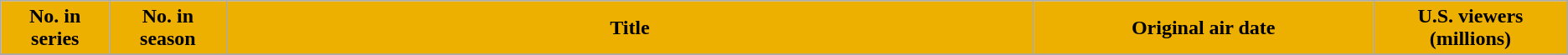<table class="wikitable plainrowheaders">
<tr>
<th style="background:#EEB000; color:black; width:1%;">No. in<br>series</th>
<th style="background:#EEB000; color:black; width:1%;">No. in<br>season</th>
<th style="background:#EEB000; color:black; width:12%;">Title</th>
<th style="background:#EEB000; color:black; width:5%;">Original air date</th>
<th style="background:#EEB000; color:black; width:2%;">U.S. viewers<br>(millions)</th>
</tr>
<tr style="background:#fff;"|>
</tr>
</table>
